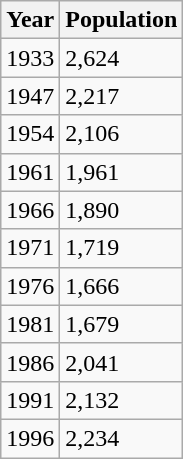<table class="wikitable">
<tr>
<th>Year</th>
<th>Population</th>
</tr>
<tr>
<td>1933</td>
<td>2,624</td>
</tr>
<tr>
<td>1947</td>
<td>2,217</td>
</tr>
<tr>
<td>1954</td>
<td>2,106</td>
</tr>
<tr>
<td>1961</td>
<td>1,961</td>
</tr>
<tr>
<td>1966</td>
<td>1,890</td>
</tr>
<tr>
<td>1971</td>
<td>1,719</td>
</tr>
<tr>
<td>1976</td>
<td>1,666</td>
</tr>
<tr>
<td>1981</td>
<td>1,679</td>
</tr>
<tr>
<td>1986</td>
<td>2,041</td>
</tr>
<tr>
<td>1991</td>
<td>2,132</td>
</tr>
<tr>
<td>1996</td>
<td>2,234</td>
</tr>
</table>
